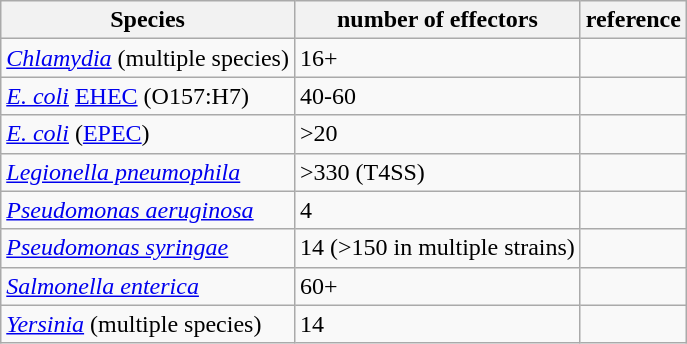<table class="wikitable sortable">
<tr>
<th>Species</th>
<th>number of effectors</th>
<th>reference</th>
</tr>
<tr>
<td><em><a href='#'>Chlamydia</a></em> (multiple species)</td>
<td>16+</td>
<td></td>
</tr>
<tr>
<td><em><a href='#'>E. coli</a></em> <a href='#'>EHEC</a> (O157:H7)</td>
<td>40-60</td>
<td></td>
</tr>
<tr>
<td><em><a href='#'>E. coli</a> </em>(<a href='#'>EPEC</a>)</td>
<td>>20</td>
<td></td>
</tr>
<tr>
<td><em><a href='#'>Legionella pneumophila</a></em></td>
<td>>330 (T4SS)</td>
<td></td>
</tr>
<tr>
<td><em><a href='#'>Pseudomonas aeruginosa</a></em></td>
<td>4</td>
<td></td>
</tr>
<tr>
<td><em><a href='#'>Pseudomonas syringae</a></em></td>
<td>14 (>150 in multiple strains)</td>
<td></td>
</tr>
<tr>
<td><em><a href='#'>Salmonella enterica</a></em></td>
<td>60+</td>
<td></td>
</tr>
<tr>
<td><em><a href='#'>Yersinia</a></em> (multiple species)</td>
<td>14</td>
<td></td>
</tr>
</table>
